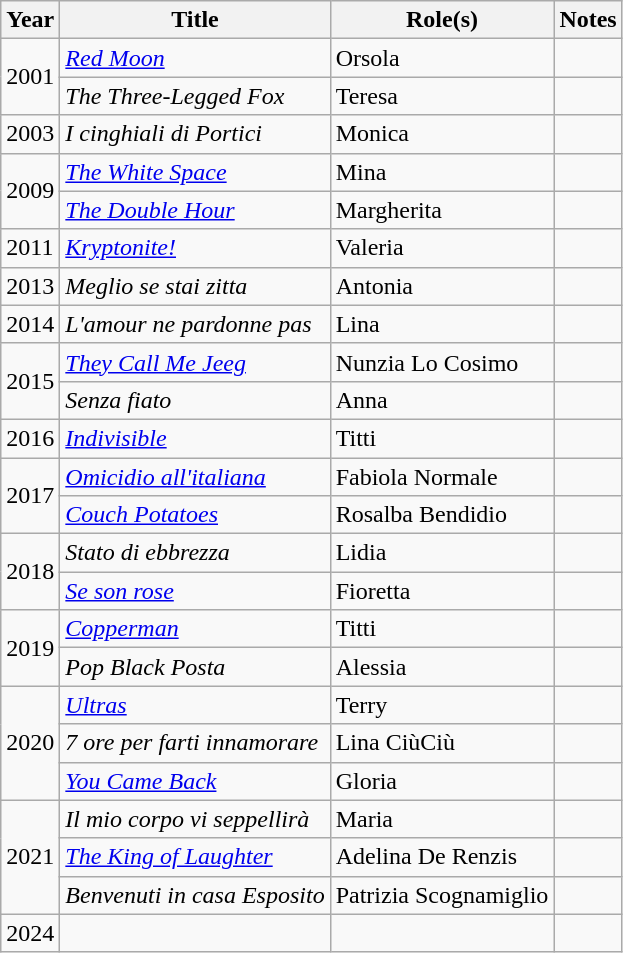<table class="wikitable plainrowheaders sortable">
<tr>
<th scope="col">Year</th>
<th scope="col">Title</th>
<th scope="col">Role(s)</th>
<th scope="col" class="unsortable">Notes</th>
</tr>
<tr>
<td rowspan="2">2001</td>
<td><em><a href='#'>Red Moon</a></em></td>
<td>Orsola</td>
<td></td>
</tr>
<tr>
<td><em>The Three-Legged Fox</em></td>
<td>Teresa</td>
<td></td>
</tr>
<tr>
<td>2003</td>
<td><em>I cinghiali di Portici</em></td>
<td>Monica</td>
<td></td>
</tr>
<tr>
<td rowspan="2">2009</td>
<td><em><a href='#'>The White Space</a></em></td>
<td>Mina</td>
<td></td>
</tr>
<tr>
<td><em><a href='#'>The Double Hour</a></em></td>
<td>Margherita</td>
<td></td>
</tr>
<tr>
<td>2011</td>
<td><em><a href='#'>Kryptonite!</a></em></td>
<td>Valeria</td>
<td></td>
</tr>
<tr>
<td>2013</td>
<td><em>Meglio se stai zitta</em></td>
<td>Antonia</td>
<td></td>
</tr>
<tr>
<td>2014</td>
<td><em>L'amour ne pardonne pas</em></td>
<td>Lina</td>
<td></td>
</tr>
<tr>
<td rowspan="2">2015</td>
<td><em><a href='#'>They Call Me Jeeg</a></em></td>
<td>Nunzia Lo Cosimo</td>
<td></td>
</tr>
<tr>
<td><em>Senza fiato</em></td>
<td>Anna</td>
<td></td>
</tr>
<tr>
<td>2016</td>
<td><em><a href='#'>Indivisible</a></em></td>
<td>Titti</td>
<td></td>
</tr>
<tr>
<td rowspan="2">2017</td>
<td><em><a href='#'>Omicidio all'italiana</a></em></td>
<td>Fabiola Normale</td>
<td></td>
</tr>
<tr>
<td><em><a href='#'>Couch Potatoes</a></em></td>
<td>Rosalba Bendidio</td>
<td></td>
</tr>
<tr>
<td rowspan="2">2018</td>
<td><em>Stato di ebbrezza</em></td>
<td>Lidia</td>
<td></td>
</tr>
<tr>
<td><em><a href='#'>Se son rose</a></em></td>
<td>Fioretta</td>
<td></td>
</tr>
<tr>
<td rowspan="2">2019</td>
<td><em><a href='#'>Copperman</a></em></td>
<td>Titti</td>
<td></td>
</tr>
<tr>
<td><em>Pop Black Posta</em></td>
<td>Alessia</td>
<td></td>
</tr>
<tr>
<td rowspan="3">2020</td>
<td><em><a href='#'>Ultras</a></em></td>
<td>Terry</td>
<td></td>
</tr>
<tr>
<td><em>7 ore per farti innamorare</em></td>
<td>Lina CiùCiù</td>
<td></td>
</tr>
<tr>
<td><em><a href='#'>You Came Back</a></em></td>
<td>Gloria</td>
<td></td>
</tr>
<tr>
<td rowspan="3">2021</td>
<td><em>Il mio corpo vi seppellirà</em></td>
<td>Maria</td>
<td></td>
</tr>
<tr>
<td><em><a href='#'>The King of Laughter</a></em></td>
<td>Adelina De Renzis</td>
<td></td>
</tr>
<tr>
<td><em>Benvenuti in casa Esposito</em></td>
<td>Patrizia Scognamiglio</td>
<td></td>
</tr>
<tr>
<td>2024</td>
<td></td>
<td></td>
</tr>
</table>
